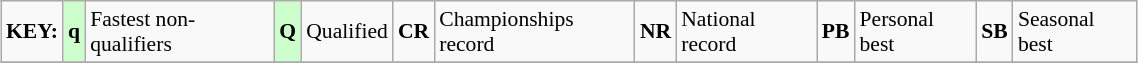<table class="wikitable" style="margin:0.5em auto; font-size:90%;position:relative;" width=60%>
<tr>
<td><strong>KEY:</strong></td>
<td bgcolor=ccffcc align=center><strong>q</strong></td>
<td>Fastest non-qualifiers</td>
<td bgcolor=ccffcc align=center><strong>Q</strong></td>
<td>Qualified</td>
<td align=center><strong>CR</strong></td>
<td>Championships record</td>
<td align=center><strong>NR</strong></td>
<td>National record</td>
<td align=center><strong>PB</strong></td>
<td>Personal best</td>
<td align=center><strong>SB</strong></td>
<td>Seasonal best</td>
</tr>
<tr>
</tr>
</table>
